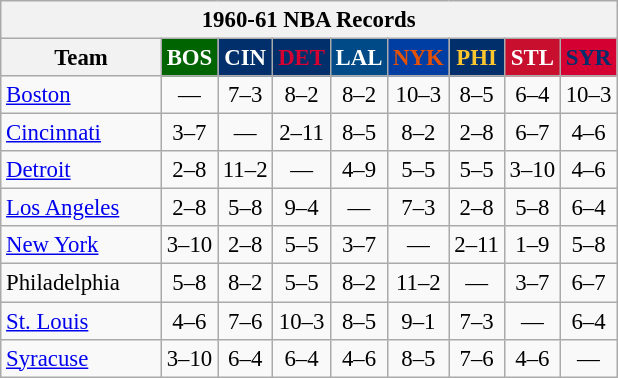<table class="wikitable" style="font-size:95%; text-align:center;">
<tr>
<th colspan=9>1960-61 NBA Records</th>
</tr>
<tr>
<th width=100>Team</th>
<th style="background:#006400;color:#FFFFFF;width=35">BOS</th>
<th style="background:#012F6B;color:#FFFFFF;width=35">CIN</th>
<th style="background:#012F6B;color:#D40032;width=35">DET</th>
<th style="background:#004B87;color:#FFFFFF;width=35">LAL</th>
<th style="background:#003EA4;color:#E45206;width=35">NYK</th>
<th style="background:#012F6B;color:#FEC72E;width=35">PHI</th>
<th style="background:#C90F2E;color:#FFFFFF;width=35">STL</th>
<th style="background:#D40032;color:#022E6B;width=35">SYR</th>
</tr>
<tr>
<td style="text-align:left;"><a href='#'>Boston</a></td>
<td>—</td>
<td>7–3</td>
<td>8–2</td>
<td>8–2</td>
<td>10–3</td>
<td>8–5</td>
<td>6–4</td>
<td>10–3</td>
</tr>
<tr>
<td style="text-align:left;"><a href='#'>Cincinnati</a></td>
<td>3–7</td>
<td>—</td>
<td>2–11</td>
<td>8–5</td>
<td>8–2</td>
<td>2–8</td>
<td>6–7</td>
<td>4–6</td>
</tr>
<tr>
<td style="text-align:left;"><a href='#'>Detroit</a></td>
<td>2–8</td>
<td>11–2</td>
<td>—</td>
<td>4–9</td>
<td>5–5</td>
<td>5–5</td>
<td>3–10</td>
<td>4–6</td>
</tr>
<tr>
<td style="text-align:left;"><a href='#'>Los Angeles</a></td>
<td>2–8</td>
<td>5–8</td>
<td>9–4</td>
<td>—</td>
<td>7–3</td>
<td>2–8</td>
<td>5–8</td>
<td>6–4</td>
</tr>
<tr>
<td style="text-align:left;"><a href='#'>New York</a></td>
<td>3–10</td>
<td>2–8</td>
<td>5–5</td>
<td>3–7</td>
<td>—</td>
<td>2–11</td>
<td>1–9</td>
<td>5–8</td>
</tr>
<tr>
<td style="text-align:left;">Philadelphia</td>
<td>5–8</td>
<td>8–2</td>
<td>5–5</td>
<td>8–2</td>
<td>11–2</td>
<td>—</td>
<td>3–7</td>
<td>6–7</td>
</tr>
<tr>
<td style="text-align:left;"><a href='#'>St. Louis</a></td>
<td>4–6</td>
<td>7–6</td>
<td>10–3</td>
<td>8–5</td>
<td>9–1</td>
<td>7–3</td>
<td>—</td>
<td>6–4</td>
</tr>
<tr>
<td style="text-align:left;"><a href='#'>Syracuse</a></td>
<td>3–10</td>
<td>6–4</td>
<td>6–4</td>
<td>4–6</td>
<td>8–5</td>
<td>7–6</td>
<td>4–6</td>
<td>—</td>
</tr>
</table>
